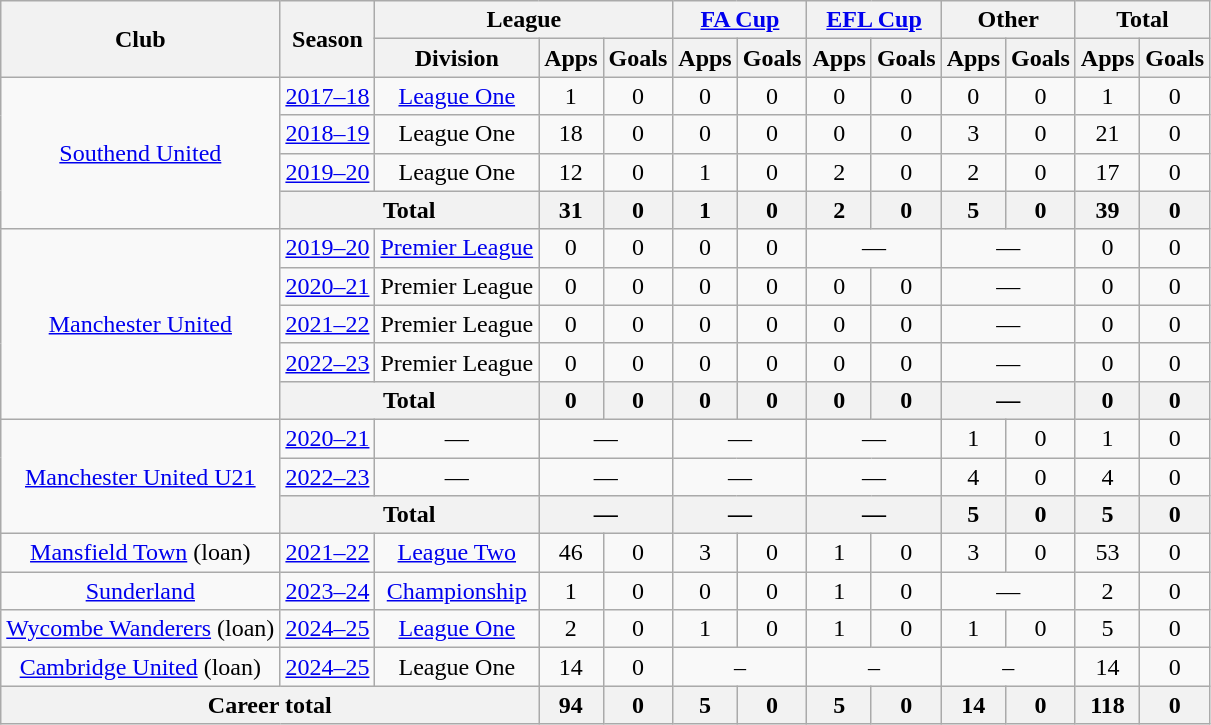<table class=wikitable style=text-align:center>
<tr>
<th rowspan=2>Club</th>
<th rowspan=2>Season</th>
<th colspan=3>League</th>
<th colspan=2><a href='#'>FA Cup</a></th>
<th colspan=2><a href='#'>EFL Cup</a></th>
<th colspan=2>Other</th>
<th colspan=2>Total</th>
</tr>
<tr>
<th>Division</th>
<th>Apps</th>
<th>Goals</th>
<th>Apps</th>
<th>Goals</th>
<th>Apps</th>
<th>Goals</th>
<th>Apps</th>
<th>Goals</th>
<th>Apps</th>
<th>Goals</th>
</tr>
<tr>
<td rowspan=4><a href='#'>Southend United</a></td>
<td><a href='#'>2017–18</a></td>
<td><a href='#'>League One</a></td>
<td>1</td>
<td>0</td>
<td>0</td>
<td>0</td>
<td>0</td>
<td>0</td>
<td>0</td>
<td>0</td>
<td>1</td>
<td>0</td>
</tr>
<tr>
<td><a href='#'>2018–19</a></td>
<td>League One</td>
<td>18</td>
<td>0</td>
<td>0</td>
<td>0</td>
<td>0</td>
<td>0</td>
<td>3</td>
<td>0</td>
<td>21</td>
<td>0</td>
</tr>
<tr>
<td><a href='#'>2019–20</a></td>
<td>League One</td>
<td>12</td>
<td>0</td>
<td>1</td>
<td>0</td>
<td>2</td>
<td>0</td>
<td>2</td>
<td>0</td>
<td>17</td>
<td>0</td>
</tr>
<tr>
<th colspan=2>Total</th>
<th>31</th>
<th>0</th>
<th>1</th>
<th>0</th>
<th>2</th>
<th>0</th>
<th>5</th>
<th>0</th>
<th>39</th>
<th>0</th>
</tr>
<tr>
<td rowspan=5><a href='#'>Manchester United</a></td>
<td><a href='#'>2019–20</a></td>
<td><a href='#'>Premier League</a></td>
<td>0</td>
<td>0</td>
<td>0</td>
<td>0</td>
<td colspan=2>—</td>
<td colspan=2>—</td>
<td>0</td>
<td>0</td>
</tr>
<tr>
<td><a href='#'>2020–21</a></td>
<td>Premier League</td>
<td>0</td>
<td>0</td>
<td>0</td>
<td>0</td>
<td>0</td>
<td>0</td>
<td colspan=2>—</td>
<td>0</td>
<td>0</td>
</tr>
<tr>
<td><a href='#'>2021–22</a></td>
<td>Premier League</td>
<td>0</td>
<td>0</td>
<td>0</td>
<td>0</td>
<td>0</td>
<td>0</td>
<td colspan=2>—</td>
<td>0</td>
<td>0</td>
</tr>
<tr>
<td><a href='#'>2022–23</a></td>
<td>Premier League</td>
<td>0</td>
<td>0</td>
<td>0</td>
<td>0</td>
<td>0</td>
<td>0</td>
<td colspan=2>—</td>
<td>0</td>
<td>0</td>
</tr>
<tr>
<th colspan="2">Total</th>
<th>0</th>
<th>0</th>
<th>0</th>
<th>0</th>
<th>0</th>
<th>0</th>
<th colspan=2>—</th>
<th>0</th>
<th>0</th>
</tr>
<tr>
<td rowspan=3><a href='#'>Manchester United U21</a></td>
<td><a href='#'>2020–21</a></td>
<td colspan=1>—</td>
<td colspan=2>—</td>
<td colspan=2>—</td>
<td colspan=2>—</td>
<td>1</td>
<td>0</td>
<td>1</td>
<td>0</td>
</tr>
<tr>
<td><a href='#'>2022–23</a></td>
<td>—</td>
<td colspan=2>—</td>
<td colspan=2>—</td>
<td colspan=2>—</td>
<td>4</td>
<td>0</td>
<td>4</td>
<td>0</td>
</tr>
<tr>
<th colspan=2>Total</th>
<th colspan=2>—</th>
<th colspan=2>—</th>
<th colspan=2>—</th>
<th>5</th>
<th>0</th>
<th>5</th>
<th>0</th>
</tr>
<tr>
<td><a href='#'>Mansfield Town</a> (loan)</td>
<td><a href='#'>2021–22</a></td>
<td><a href='#'>League Two</a></td>
<td>46</td>
<td>0</td>
<td>3</td>
<td>0</td>
<td>1</td>
<td>0</td>
<td>3</td>
<td>0</td>
<td>53</td>
<td>0</td>
</tr>
<tr>
<td><a href='#'>Sunderland</a></td>
<td><a href='#'>2023–24</a></td>
<td><a href='#'>Championship</a></td>
<td>1</td>
<td>0</td>
<td>0</td>
<td>0</td>
<td>1</td>
<td>0</td>
<td colspan=2>—</td>
<td>2</td>
<td>0</td>
</tr>
<tr>
<td><a href='#'>Wycombe Wanderers</a> (loan)</td>
<td><a href='#'>2024–25</a></td>
<td><a href='#'>League One</a></td>
<td>2</td>
<td>0</td>
<td>1</td>
<td>0</td>
<td>1</td>
<td>0</td>
<td>1</td>
<td>0</td>
<td>5</td>
<td>0</td>
</tr>
<tr>
<td><a href='#'>Cambridge United</a> (loan)</td>
<td><a href='#'>2024–25</a></td>
<td>League One</td>
<td>14</td>
<td>0</td>
<td colspan="2">–</td>
<td colspan="2">–</td>
<td colspan="2">–</td>
<td>14</td>
<td>0</td>
</tr>
<tr>
<th colspan=3>Career total</th>
<th>94</th>
<th>0</th>
<th>5</th>
<th>0</th>
<th>5</th>
<th>0</th>
<th>14</th>
<th>0</th>
<th>118</th>
<th>0</th>
</tr>
</table>
